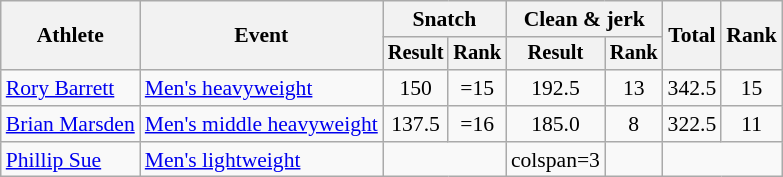<table class="wikitable" style="font-size:90%">
<tr>
<th rowspan="2">Athlete</th>
<th rowspan="2">Event</th>
<th colspan="2">Snatch</th>
<th colspan="2">Clean & jerk</th>
<th rowspan="2">Total</th>
<th rowspan="2">Rank</th>
</tr>
<tr style="font-size:95%">
<th>Result</th>
<th>Rank</th>
<th>Result</th>
<th>Rank</th>
</tr>
<tr align=center>
<td align=left><a href='#'>Rory Barrett</a></td>
<td align=left><a href='#'>Men's heavyweight</a></td>
<td>150</td>
<td>=15</td>
<td>192.5</td>
<td>13</td>
<td>342.5</td>
<td>15</td>
</tr>
<tr align=center>
<td align=left><a href='#'>Brian Marsden</a></td>
<td align=left><a href='#'>Men's middle heavyweight</a></td>
<td>137.5</td>
<td>=16</td>
<td>185.0</td>
<td>8</td>
<td>322.5</td>
<td>11</td>
</tr>
<tr align=center>
<td align=left><a href='#'>Phillip Sue</a></td>
<td align=left><a href='#'>Men's lightweight</a></td>
<td colspan=2></td>
<td>colspan=3 </td>
<td></td>
</tr>
</table>
